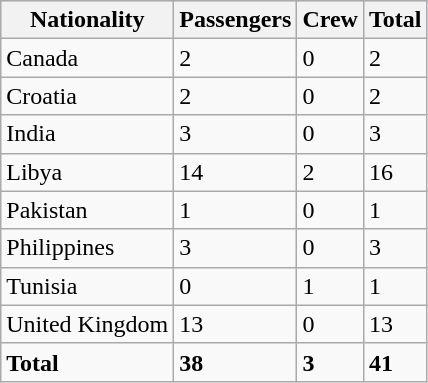<table class="wikitable">
<tr style="background:#ccf;">
<th>Nationality</th>
<th>Passengers</th>
<th>Crew</th>
<th>Total</th>
</tr>
<tr valign=top>
<td>Canada</td>
<td>2</td>
<td>0</td>
<td>2</td>
</tr>
<tr valign=top>
<td>Croatia</td>
<td>2</td>
<td>0</td>
<td>2</td>
</tr>
<tr valign=top>
<td>India</td>
<td>3</td>
<td>0</td>
<td>3</td>
</tr>
<tr valign=top>
<td>Libya</td>
<td>14</td>
<td>2</td>
<td>16</td>
</tr>
<tr valign=top>
<td>Pakistan</td>
<td>1</td>
<td>0</td>
<td>1</td>
</tr>
<tr valign=top>
<td>Philippines</td>
<td>3</td>
<td>0</td>
<td>3</td>
</tr>
<tr valign=top>
<td>Tunisia</td>
<td>0</td>
<td>1</td>
<td>1</td>
</tr>
<tr valign=top>
<td>United Kingdom</td>
<td>13</td>
<td>0</td>
<td>13</td>
</tr>
<tr valign=top>
<td><strong>Total</strong></td>
<td><strong>38</strong></td>
<td><strong>3</strong></td>
<td><strong>41</strong></td>
</tr>
</table>
